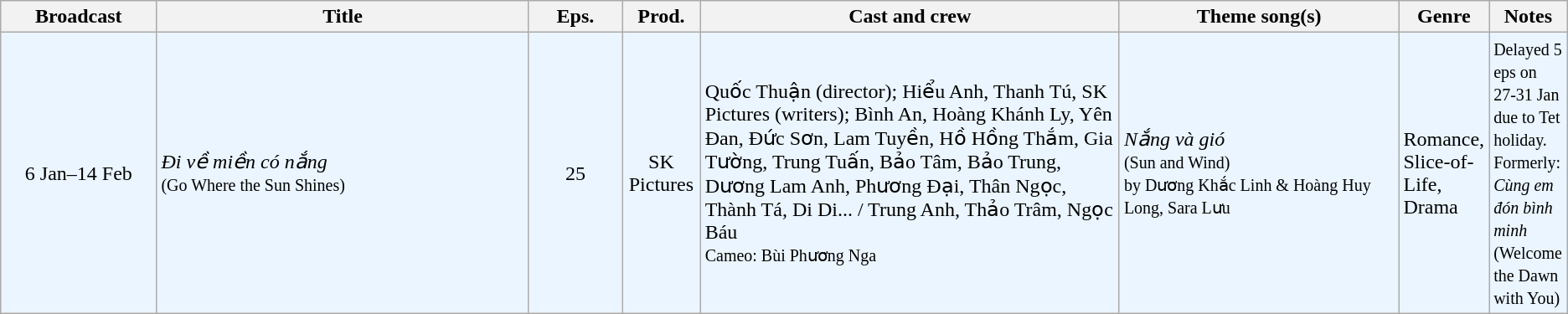<table class="wikitable sortable">
<tr>
<th style="width:10%;">Broadcast</th>
<th style="width:24%;">Title</th>
<th style="width:6%;">Eps.</th>
<th style="width:5%;">Prod.</th>
<th style="width:27%;">Cast and crew</th>
<th style="width:18%;">Theme song(s)</th>
<th style="width:5%;">Genre</th>
<th style="width:5%;">Notes</th>
</tr>
<tr ---- bgcolor="#ebf5ff">
<td style="text-align:center;">6 Jan–14 Feb<br></td>
<td><em>Đi về miền có nắng</em><br><small>(Go Where the Sun Shines)</small></td>
<td style="text-align:center;">25</td>
<td style="text-align:center;">SK Pictures</td>
<td>Quốc Thuận (director); Hiểu Anh, Thanh Tú, SK Pictures (writers); Bình An, Hoàng Khánh Ly, Yên Đan, Đức Sơn, Lam Tuyền, Hồ Hồng Thắm, Gia Tường, Trung Tuấn, Bảo Tâm, Bảo Trung, Dương Lam Anh, Phương Đại, Thân Ngọc, Thành Tá, Di Di... / Trung Anh, Thảo Trâm, Ngọc Báu<br><small>Cameo: Bùi Phương Nga</small></td>
<td><em>Nắng và gió</em><br><small>(Sun and Wind)<br>by Dương Khắc Linh & Hoàng Huy Long, Sara Lưu</small></td>
<td>Romance, Slice-of-Life, Drama</td>
<td><small>Delayed 5 eps on 27-31 Jan due to Tet holiday.</small><br><small>Formerly: <em>Cùng em đón bình minh</em><br>(Welcome the Dawn with You)</small></td>
</tr>
</table>
